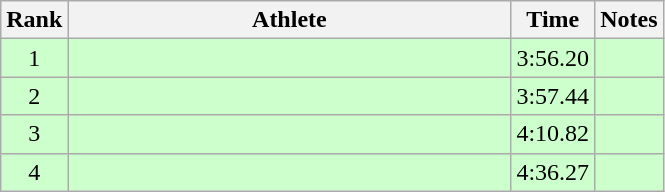<table class="wikitable" style="text-align:center">
<tr>
<th>Rank</th>
<th Style="width:18em">Athlete</th>
<th>Time</th>
<th>Notes</th>
</tr>
<tr style="background:#cfc">
<td>1</td>
<td style="text-align:left"></td>
<td>3:56.20</td>
<td></td>
</tr>
<tr style="background:#cfc">
<td>2</td>
<td style="text-align:left"></td>
<td>3:57.44</td>
<td></td>
</tr>
<tr style="background:#cfc">
<td>3</td>
<td style="text-align:left"></td>
<td>4:10.82</td>
<td></td>
</tr>
<tr style="background:#cfc">
<td>4</td>
<td style="text-align:left"></td>
<td>4:36.27</td>
<td></td>
</tr>
</table>
